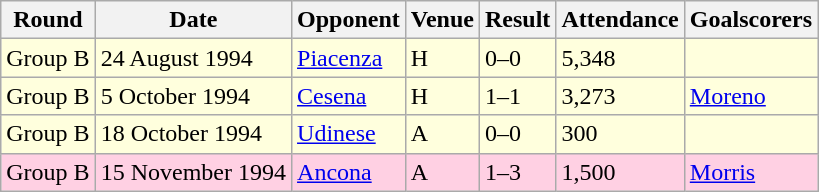<table class="wikitable">
<tr>
<th>Round</th>
<th>Date</th>
<th>Opponent</th>
<th>Venue</th>
<th>Result</th>
<th>Attendance</th>
<th>Goalscorers</th>
</tr>
<tr style="background-color: #ffffdd;">
<td>Group B</td>
<td>24 August 1994</td>
<td><a href='#'>Piacenza</a></td>
<td>H</td>
<td>0–0</td>
<td>5,348</td>
<td></td>
</tr>
<tr style="background-color: #ffffdd;">
<td>Group B</td>
<td>5 October 1994</td>
<td><a href='#'>Cesena</a></td>
<td>H</td>
<td>1–1</td>
<td>3,273</td>
<td><a href='#'>Moreno</a></td>
</tr>
<tr style="background-color: #ffffdd;">
<td>Group B</td>
<td>18 October 1994</td>
<td><a href='#'>Udinese</a></td>
<td>A</td>
<td>0–0</td>
<td>300</td>
<td></td>
</tr>
<tr style="background-color: #ffd0e3;">
<td>Group B</td>
<td>15 November 1994</td>
<td><a href='#'>Ancona</a></td>
<td>A</td>
<td>1–3</td>
<td>1,500</td>
<td><a href='#'>Morris</a></td>
</tr>
</table>
